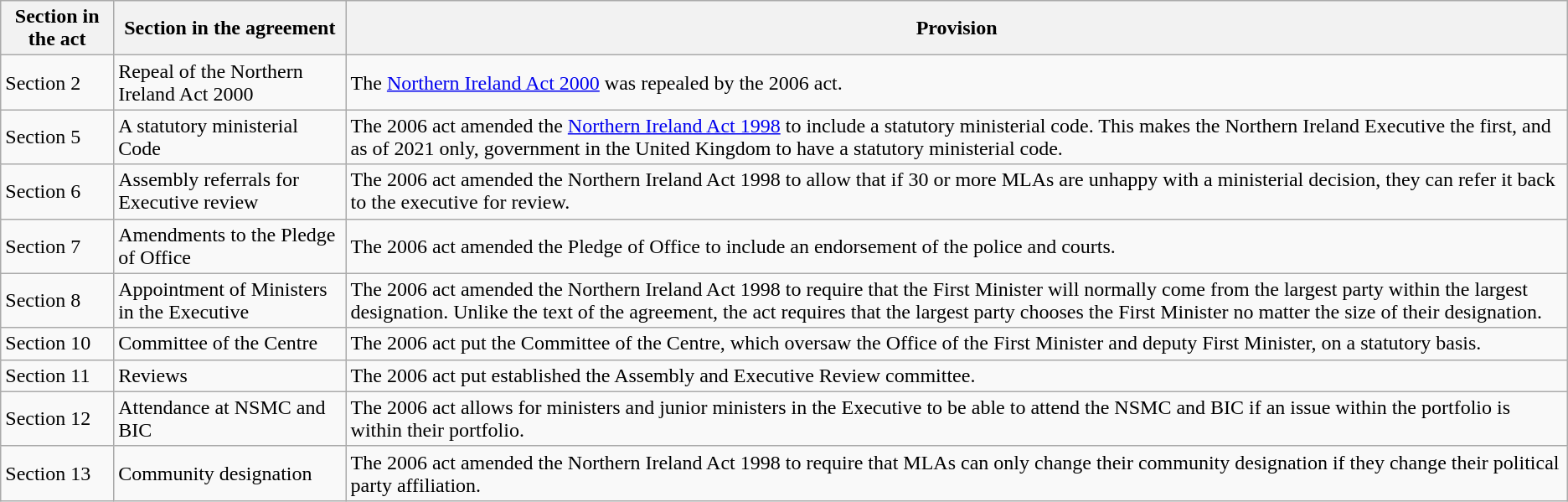<table class="wikitable">
<tr>
<th>Section in the act</th>
<th>Section in the agreement</th>
<th>Provision</th>
</tr>
<tr>
<td>Section 2</td>
<td>Repeal of the Northern Ireland Act 2000</td>
<td>The <a href='#'>Northern Ireland Act 2000</a> was repealed by the 2006 act.</td>
</tr>
<tr>
<td>Section 5</td>
<td>A statutory ministerial Code</td>
<td>The 2006 act amended the <a href='#'>Northern Ireland Act 1998</a> to include a statutory ministerial code. This makes the Northern Ireland Executive the first, and as of 2021 only, government in the United Kingdom to have a statutory ministerial code.</td>
</tr>
<tr>
<td>Section 6</td>
<td>Assembly referrals for Executive review</td>
<td>The 2006 act amended the Northern Ireland Act 1998 to allow that if 30 or more MLAs are unhappy with a ministerial decision, they can refer it back to the executive for review.</td>
</tr>
<tr>
<td>Section 7</td>
<td>Amendments to the Pledge of Office</td>
<td>The 2006 act amended the Pledge of Office to include an endorsement of the police and courts.</td>
</tr>
<tr>
<td>Section 8</td>
<td>Appointment of Ministers in the Executive</td>
<td>The 2006 act amended the Northern Ireland Act 1998 to require that the  First Minister will normally come from the largest party within the largest designation. Unlike the text of the agreement, the act requires that the largest party chooses the First Minister no matter the size of their designation.</td>
</tr>
<tr>
<td>Section 10</td>
<td>Committee of the Centre</td>
<td>The 2006 act put the Committee of the Centre, which oversaw the  Office of the First Minister and deputy First Minister, on a statutory basis.</td>
</tr>
<tr>
<td>Section 11</td>
<td>Reviews</td>
<td>The 2006 act put established the Assembly and Executive Review committee.</td>
</tr>
<tr>
<td>Section 12</td>
<td>Attendance at NSMC and BIC</td>
<td>The 2006 act allows for ministers and junior ministers in the Executive to be able to attend the NSMC and BIC if an issue within the portfolio is within their portfolio.</td>
</tr>
<tr>
<td>Section 13</td>
<td>Community designation</td>
<td>The 2006 act amended the Northern Ireland Act 1998 to require that MLAs can only change their community designation if they change their political party affiliation.</td>
</tr>
</table>
